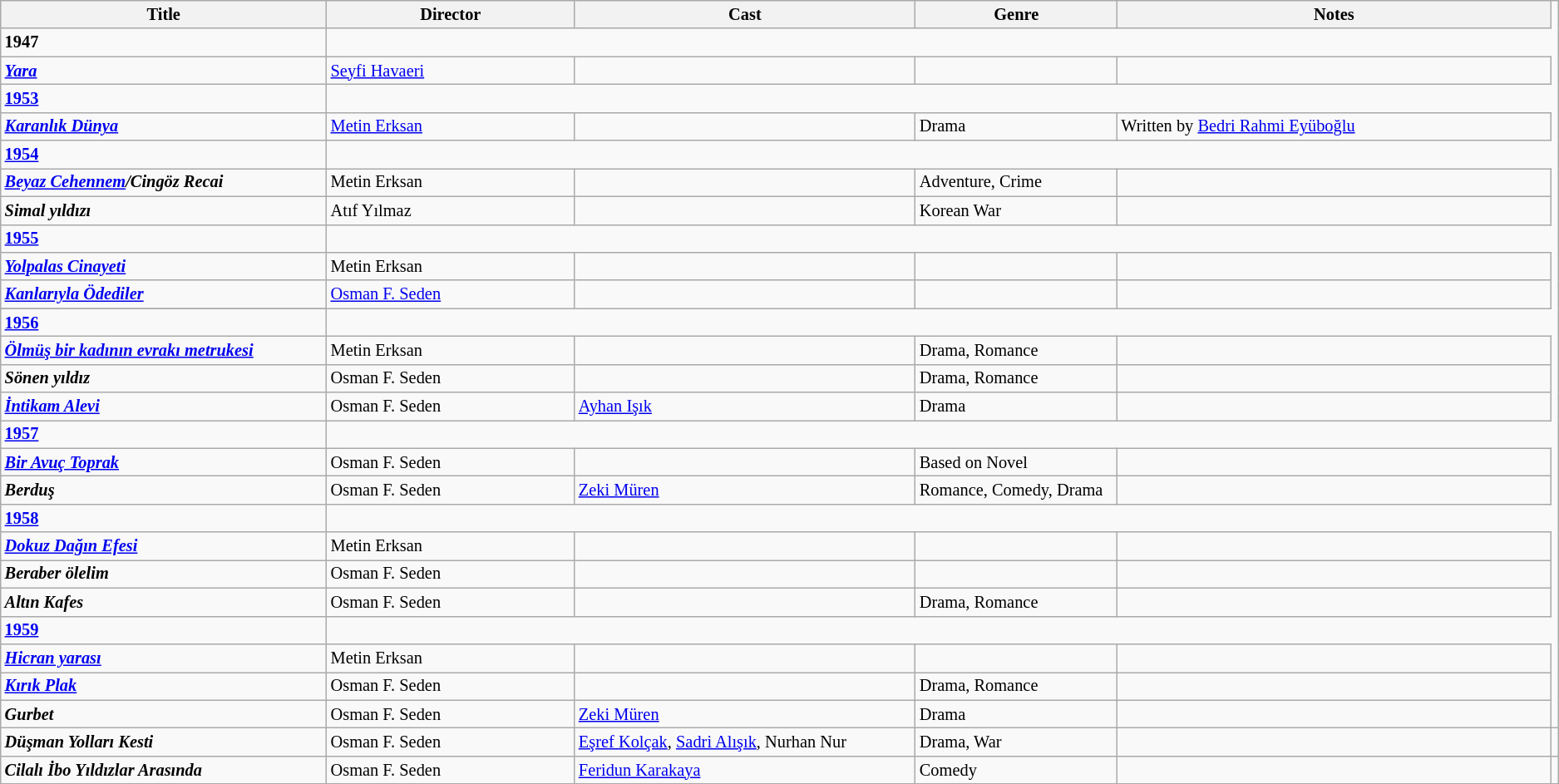<table class="wikitable" style="font-size:85%">
<tr>
<th width=21%>Title</th>
<th width=16%>Director</th>
<th width=22%>Cast</th>
<th width=13%>Genre</th>
<th width=28%>Notes</th>
</tr>
<tr>
<td><strong>1947</strong></td>
</tr>
<tr>
<td><strong><em><a href='#'>Yara</a></em></strong></td>
<td><a href='#'>Seyfi Havaeri</a></td>
<td></td>
<td></td>
<td></td>
</tr>
<tr>
<td><strong><a href='#'>1953</a></strong></td>
</tr>
<tr>
<td><strong><em><a href='#'>Karanlık Dünya</a></em></strong>  <br></td>
<td><a href='#'>Metin Erksan</a></td>
<td></td>
<td>Drama</td>
<td>Written by <a href='#'>Bedri Rahmi Eyüboğlu</a></td>
</tr>
<tr>
<td><strong><a href='#'>1954</a></strong></td>
</tr>
<tr>
<td><strong><em><a href='#'>Beyaz Cehennem</a>/Cingöz Recai</em></strong>  <br></td>
<td>Metin Erksan</td>
<td></td>
<td>Adventure, Crime</td>
<td></td>
</tr>
<tr>
<td><strong><em>Simal yıldızı</em></strong> </td>
<td>Atıf Yılmaz</td>
<td></td>
<td>Korean War</td>
<td></td>
</tr>
<tr>
<td><strong><a href='#'>1955</a></strong></td>
</tr>
<tr>
<td><strong><em><a href='#'>Yolpalas Cinayeti</a></em></strong>  <br></td>
<td>Metin Erksan</td>
<td></td>
<td></td>
<td></td>
</tr>
<tr>
<td><strong><em><a href='#'>Kanlarıyla Ödediler</a></em></strong>  <br></td>
<td><a href='#'>Osman F. Seden</a></td>
<td></td>
<td></td>
<td></td>
</tr>
<tr>
</tr>
<tr https://www.imdb.com/title/tt0263065/>
</tr>
<tr>
<td><strong><a href='#'>1956</a></strong></td>
</tr>
<tr>
<td><strong><em><a href='#'>Ölmüş bir kadının evrakı metrukesi</a></em></strong>  <br></td>
<td>Metin Erksan</td>
<td></td>
<td>Drama, Romance</td>
<td></td>
</tr>
<tr>
<td><strong><em>Sönen yıldız</em></strong>  <br></td>
<td>Osman F. Seden</td>
<td></td>
<td>Drama, Romance</td>
<td></td>
</tr>
<tr>
<td><strong><em><a href='#'>İntikam Alevi</a></em></strong>  <br></td>
<td>Osman F. Seden</td>
<td><a href='#'>Ayhan Işık</a></td>
<td>Drama</td>
<td></td>
</tr>
<tr>
<td><strong><a href='#'>1957</a></strong></td>
</tr>
<tr>
<td><strong><em><a href='#'>Bir Avuç Toprak</a></em></strong>  <br></td>
<td>Osman F. Seden</td>
<td></td>
<td>Based on Novel</td>
<td></td>
</tr>
<tr>
<td><strong><em>Berduş</em></strong>  <br></td>
<td>Osman F. Seden</td>
<td><a href='#'>Zeki Müren</a></td>
<td>Romance, Comedy, Drama</td>
<td></td>
</tr>
<tr>
<td><strong><a href='#'>1958</a></strong></td>
</tr>
<tr>
<td><strong><em><a href='#'>Dokuz Dağın Efesi</a></em></strong>  <br></td>
<td>Metin Erksan</td>
<td></td>
<td></td>
<td></td>
</tr>
<tr>
<td><strong><em>Beraber ölelim</em></strong>  <br></td>
<td>Osman F. Seden</td>
<td></td>
<td></td>
<td></td>
</tr>
<tr>
<td><strong><em>Altın Kafes</em></strong>  <br></td>
<td>Osman F. Seden</td>
<td></td>
<td>Drama, Romance</td>
<td></td>
</tr>
<tr>
<td><strong><a href='#'>1959</a></strong></td>
</tr>
<tr>
<td><strong><em><a href='#'>Hicran yarası</a></em></strong>  <br></td>
<td>Metin Erksan</td>
<td></td>
<td></td>
<td></td>
</tr>
<tr>
<td><strong><em><a href='#'>Kırık Plak</a></em></strong>  <br></td>
<td>Osman F. Seden</td>
<td></td>
<td>Drama, Romance</td>
<td></td>
</tr>
<tr>
<td><strong><em>Gurbet</em></strong>  <br></td>
<td>Osman F. Seden</td>
<td><a href='#'>Zeki Müren</a></td>
<td>Drama</td>
<td></td>
</tr>
<tr>
<td><strong><em>Düşman Yolları Kesti</em></strong>  <br></td>
<td>Osman F. Seden</td>
<td><a href='#'>Eşref Kolçak</a>, <a href='#'>Sadri Alışık</a>, Nurhan Nur</td>
<td>Drama, War</td>
<td></td>
<td></td>
</tr>
<tr>
<td><strong><em>Cilalı İbo Yıldızlar Arasında</em></strong>  <br></td>
<td>Osman F. Seden</td>
<td><a href='#'>Feridun Karakaya</a></td>
<td>Comedy</td>
<td></td>
</tr>
<tr>
</tr>
</table>
